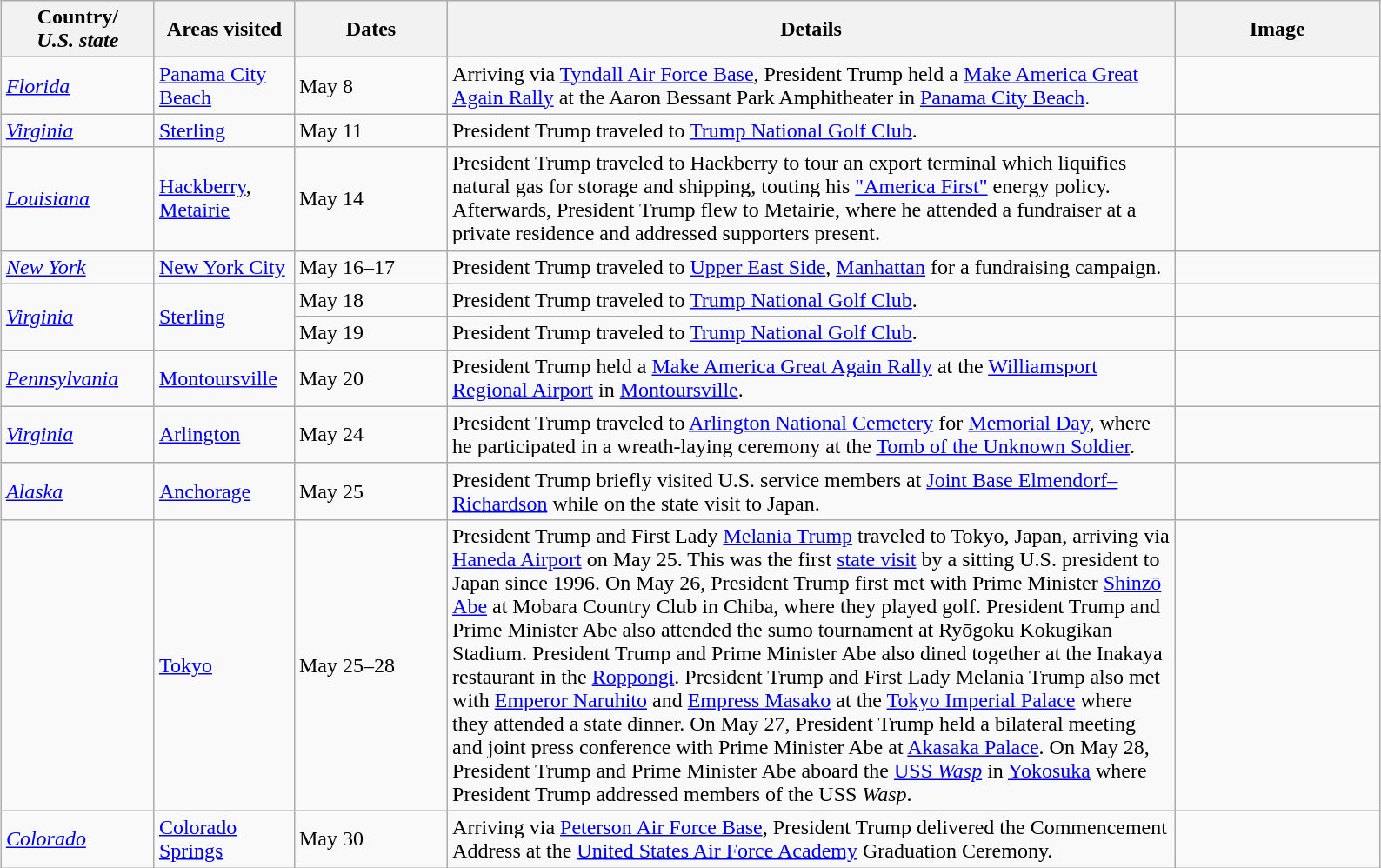<table class="wikitable" style="margin: 1em auto 1em auto">
<tr>
<th width=110>Country/<br><em>U.S. state</em></th>
<th width=100>Areas visited</th>
<th width=110>Dates</th>
<th width=550>Details</th>
<th width=150>Image</th>
</tr>
<tr>
<td> <em><a href='#'>Florida</a></em></td>
<td><a href='#'>Panama City Beach</a></td>
<td>May 8</td>
<td>Arriving via <a href='#'>Tyndall Air Force Base</a>, President Trump held a <a href='#'>Make America Great Again Rally</a> at the Aaron Bessant Park Amphitheater in <a href='#'>Panama City Beach</a>.</td>
<td></td>
</tr>
<tr>
<td> <em><a href='#'>Virginia</a></em></td>
<td><a href='#'>Sterling</a></td>
<td>May 11</td>
<td>President Trump traveled to <a href='#'>Trump National Golf Club</a>.</td>
<td></td>
</tr>
<tr>
<td> <em><a href='#'>Louisiana</a></em></td>
<td><a href='#'>Hackberry</a>, <a href='#'>Metairie</a></td>
<td>May 14</td>
<td>President Trump traveled to Hackberry to tour an export terminal which liquifies natural gas for storage and shipping, touting his <a href='#'>"America First"</a> energy policy. Afterwards, President Trump flew to Metairie, where he attended a fundraiser at a private residence and addressed supporters present.</td>
<td></td>
</tr>
<tr>
<td> <em><a href='#'>New York</a></em></td>
<td><a href='#'>New York City</a></td>
<td>May 16–17</td>
<td>President Trump traveled to <a href='#'>Upper East Side</a>, <a href='#'>Manhattan</a> for a fundraising campaign.</td>
<td></td>
</tr>
<tr>
<td rowspan=2> <em><a href='#'>Virginia</a></em></td>
<td rowspan=2><a href='#'>Sterling</a></td>
<td>May 18</td>
<td>President Trump traveled to <a href='#'>Trump National Golf Club</a>.</td>
<td></td>
</tr>
<tr>
<td>May 19</td>
<td>President Trump traveled to <a href='#'>Trump National Golf Club</a>.</td>
<td></td>
</tr>
<tr>
<td> <em><a href='#'>Pennsylvania</a></em></td>
<td><a href='#'>Montoursville</a></td>
<td>May 20</td>
<td>President Trump held a <a href='#'>Make America Great Again Rally</a> at the <a href='#'>Williamsport Regional Airport</a> in <a href='#'>Montoursville</a>.</td>
<td></td>
</tr>
<tr>
<td> <em><a href='#'>Virginia</a></em></td>
<td><a href='#'>Arlington</a></td>
<td>May 24</td>
<td>President Trump traveled to <a href='#'>Arlington National Cemetery</a> for <a href='#'>Memorial Day</a>, where he participated in a wreath-laying ceremony at the <a href='#'>Tomb of the Unknown Soldier</a>.</td>
<td></td>
</tr>
<tr>
<td> <em><a href='#'>Alaska</a></em></td>
<td><a href='#'>Anchorage</a></td>
<td>May 25</td>
<td>President Trump briefly visited U.S. service members at <a href='#'>Joint Base Elmendorf–Richardson</a> while on the state visit to Japan.</td>
<td></td>
</tr>
<tr>
<td></td>
<td><a href='#'>Tokyo</a></td>
<td>May 25–28</td>
<td>President Trump and First Lady <a href='#'>Melania Trump</a> traveled to Tokyo, Japan, arriving via <a href='#'>Haneda Airport</a> on May 25. This was the first <a href='#'>state visit</a> by a sitting U.S. president to Japan since 1996. On May 26, President Trump first met with Prime Minister <a href='#'>Shinzō Abe</a> at Mobara Country Club in Chiba, where they played golf. President Trump and Prime Minister Abe also attended the sumo tournament at Ryōgoku Kokugikan Stadium. President Trump and Prime Minister Abe also dined together at the Inakaya restaurant in the <a href='#'>Roppongi</a>. President Trump and First Lady Melania Trump also met with <a href='#'>Emperor Naruhito</a> and <a href='#'>Empress Masako</a> at the <a href='#'>Tokyo Imperial Palace</a> where they attended a state dinner. On May 27, President Trump held a bilateral meeting and joint press conference with Prime Minister Abe at <a href='#'>Akasaka Palace</a>. On May 28, President Trump and Prime Minister Abe aboard the <a href='#'>USS <em>Wasp</em></a> in <a href='#'>Yokosuka</a> where President Trump addressed members of the USS <em>Wasp</em>.</td>
<td></td>
</tr>
<tr>
<td> <em><a href='#'>Colorado</a></em></td>
<td><a href='#'>Colorado Springs</a></td>
<td>May 30</td>
<td>Arriving via <a href='#'>Peterson Air Force Base</a>, President Trump delivered the Commencement Address at the <a href='#'>United States Air Force Academy</a> Graduation Ceremony.</td>
<td></td>
</tr>
</table>
